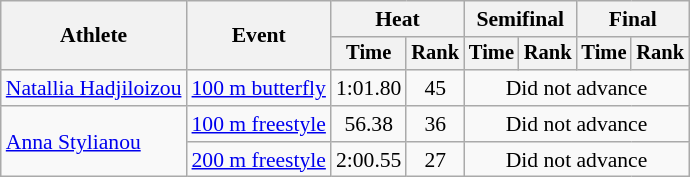<table class=wikitable style="font-size:90%">
<tr>
<th rowspan="2">Athlete</th>
<th rowspan="2">Event</th>
<th colspan="2">Heat</th>
<th colspan="2">Semifinal</th>
<th colspan="2">Final</th>
</tr>
<tr style="font-size:95%">
<th>Time</th>
<th>Rank</th>
<th>Time</th>
<th>Rank</th>
<th>Time</th>
<th>Rank</th>
</tr>
<tr align=center>
<td align=left><a href='#'>Natallia Hadjiloizou</a></td>
<td align=left><a href='#'>100 m butterfly</a></td>
<td>1:01.80</td>
<td>45</td>
<td colspan=4>Did not advance</td>
</tr>
<tr align=center>
<td align=left rowspan=2><a href='#'>Anna Stylianou</a></td>
<td align=left><a href='#'>100 m freestyle</a></td>
<td>56.38</td>
<td>36</td>
<td colspan=4>Did not advance</td>
</tr>
<tr align=center>
<td align=left><a href='#'>200 m freestyle</a></td>
<td>2:00.55</td>
<td>27</td>
<td colspan=4>Did not advance</td>
</tr>
</table>
